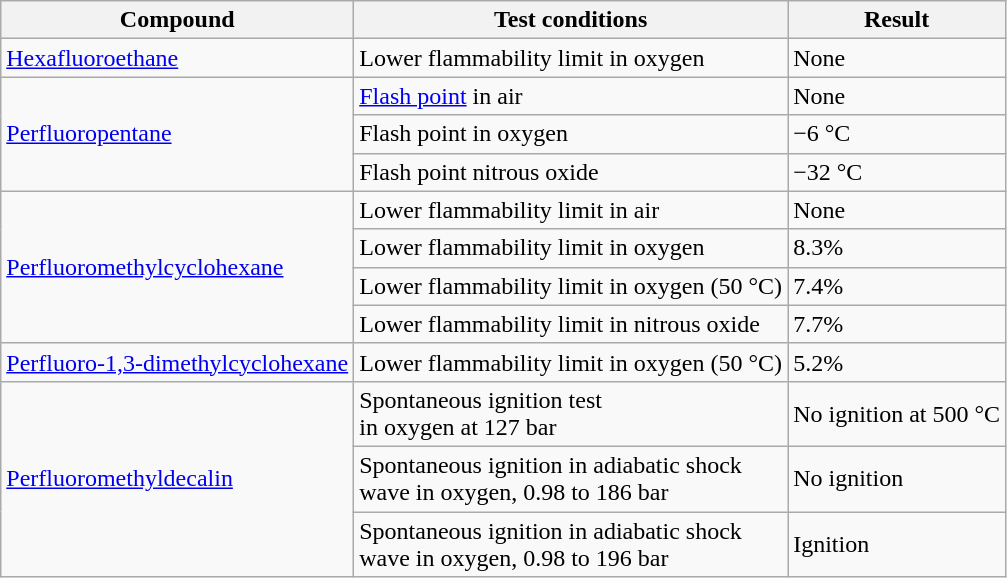<table class="wikitable">
<tr>
<th>Compound</th>
<th>Test conditions</th>
<th>Result</th>
</tr>
<tr>
<td><a href='#'>Hexafluoroethane</a></td>
<td>Lower flammability limit in oxygen</td>
<td>None</td>
</tr>
<tr>
<td rowspan="3"><a href='#'>Perfluoropentane</a></td>
<td><a href='#'>Flash point</a> in air</td>
<td>None</td>
</tr>
<tr>
<td>Flash point in oxygen</td>
<td>−6 °C</td>
</tr>
<tr>
<td>Flash point nitrous oxide</td>
<td>−32 °C</td>
</tr>
<tr>
<td rowspan="4"><a href='#'>Perfluoromethylcyclohexane</a></td>
<td>Lower flammability limit in air</td>
<td>None</td>
</tr>
<tr>
<td>Lower flammability limit in oxygen</td>
<td>8.3%</td>
</tr>
<tr>
<td>Lower flammability limit in oxygen (50 °C)</td>
<td>7.4%</td>
</tr>
<tr>
<td>Lower flammability limit in nitrous oxide</td>
<td>7.7%</td>
</tr>
<tr>
<td><a href='#'>Perfluoro-1,3-dimethylcyclohexane</a></td>
<td>Lower flammability limit in oxygen (50 °C)</td>
<td>5.2%</td>
</tr>
<tr>
<td rowspan="3"><a href='#'>Perfluoromethyldecalin</a></td>
<td>Spontaneous ignition test<br>in oxygen at 127 bar</td>
<td>No ignition at 500 °C</td>
</tr>
<tr>
<td>Spontaneous ignition in adiabatic shock<br>wave in oxygen, 0.98 to 186 bar</td>
<td>No ignition</td>
</tr>
<tr>
<td>Spontaneous ignition in adiabatic shock<br>wave in oxygen, 0.98 to 196 bar</td>
<td>Ignition</td>
</tr>
</table>
